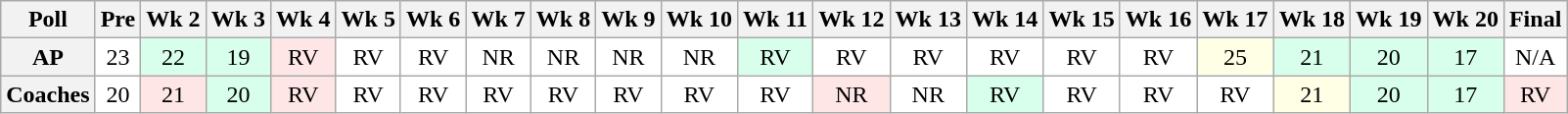<table class="wikitable" style="white-space:nowrap;text-align:center;">
<tr>
<th>Poll</th>
<th>Pre</th>
<th>Wk 2</th>
<th>Wk 3</th>
<th>Wk 4</th>
<th>Wk 5</th>
<th>Wk 6</th>
<th>Wk 7</th>
<th>Wk 8</th>
<th>Wk 9</th>
<th>Wk 10</th>
<th>Wk 11</th>
<th>Wk 12</th>
<th>Wk 13</th>
<th>Wk 14</th>
<th>Wk 15</th>
<th>Wk 16</th>
<th>Wk 17</th>
<th>Wk 18</th>
<th>Wk 19</th>
<th>Wk 20</th>
<th>Final</th>
</tr>
<tr>
<th>AP</th>
<td style="background:#FFF;">23</td>
<td style="background:#d8ffeb;">22</td>
<td style="background:#d8ffeb;">19</td>
<td style="background:#ffe6e6;">RV</td>
<td style="background:#FFF;">RV</td>
<td style="background:#FFF;">RV</td>
<td style="background:#FFF;">NR</td>
<td style="background:#FFF;">NR</td>
<td style="background:#FFF;">NR</td>
<td style="background:#FFF;">NR</td>
<td style="background:#d8ffeb;">RV</td>
<td style="background:#FFF;">RV</td>
<td style="background:#FFF;">RV</td>
<td style="background:#FFF;">RV</td>
<td style="background:#FFF;">RV</td>
<td style="background:#FFF;">RV</td>
<td style="background:#ffffe6;">25</td>
<td style="background:#d8ffeb;">21</td>
<td style="background:#d8ffeb;">20</td>
<td style="background:#d8ffeb;">17</td>
<td style="background:#FFF;">N/A</td>
</tr>
<tr>
<th>Coaches</th>
<td style="background:#FFF;">20</td>
<td style="background:#ffe6e6;">21</td>
<td style="background:#d8ffeb;">20</td>
<td style="background:#ffe6e6;">RV</td>
<td style="background:#FFF;">RV</td>
<td style="background:#FFF;">RV</td>
<td style="background:#FFF;">RV</td>
<td style="background:#FFF;">RV</td>
<td style="background:#FFF;">RV</td>
<td style="background:#FFF;">RV</td>
<td style="background:#FFF;">RV</td>
<td style="background:#ffe6e6;">NR</td>
<td style="background:#FFF;">NR</td>
<td style="background:#d8ffeb;">RV</td>
<td style="background:#FFF;">RV</td>
<td style="background:#FFF;">RV</td>
<td style="background:#FFF;">RV</td>
<td style="background:#ffffe6;">21</td>
<td style="background:#d8ffeb;">20</td>
<td style="background:#d8ffeb;">17</td>
<td style="background:#ffe6e6;">RV</td>
</tr>
</table>
